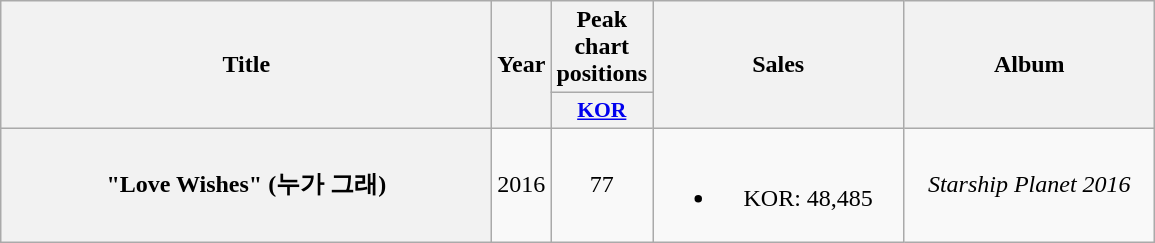<table class="wikitable plainrowheaders" style="text-align:center;">
<tr>
<th scope="col" rowspan="2" style="width:20em;">Title</th>
<th scope="col" rowspan="2">Year</th>
<th scope="col" colspan="1">Peak chart positions</th>
<th scope="col" rowspan="2" style="width:10em;">Sales</th>
<th scope="col" rowspan="2" style="width:10em;">Album</th>
</tr>
<tr>
<th scope="col" style="width:3em;font-size:90%;"><a href='#'>KOR</a><br></th>
</tr>
<tr>
<th scope="row">"Love Wishes" (누가 그래) <br></th>
<td>2016</td>
<td>77</td>
<td><br><ul><li>KOR: 48,485</li></ul></td>
<td><em>Starship Planet 2016</em></td>
</tr>
</table>
